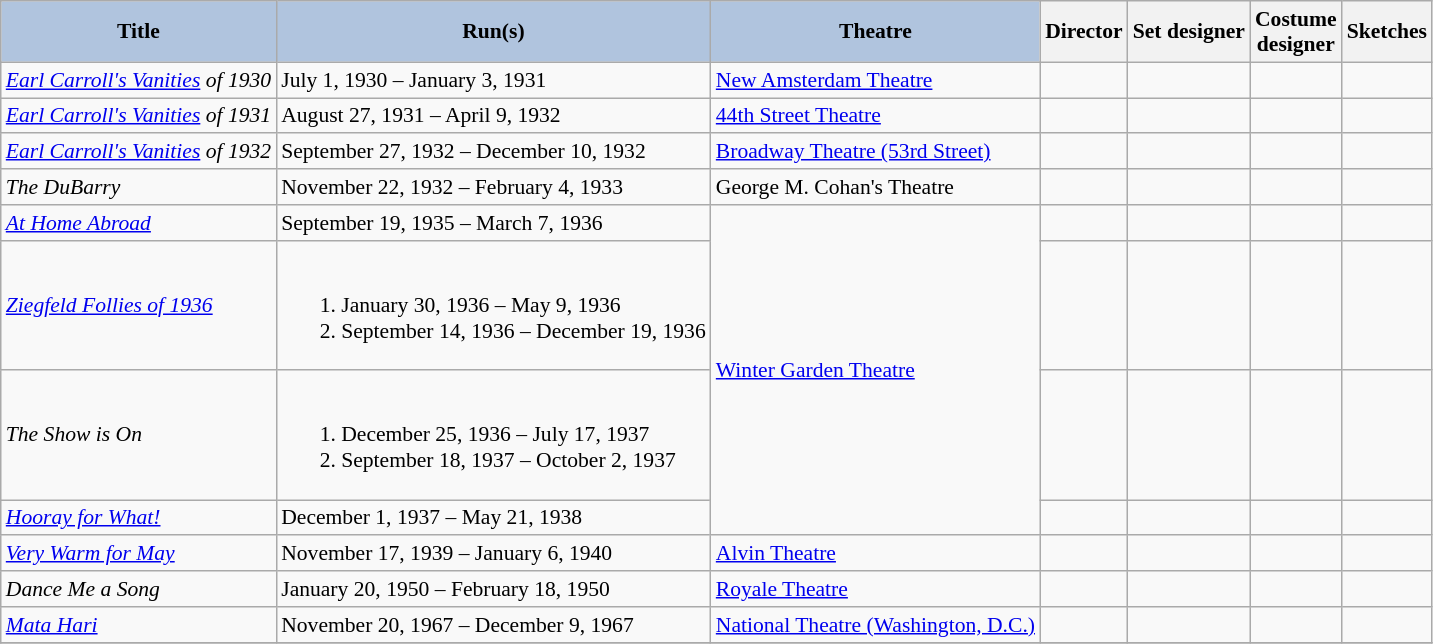<table class="wikitable sortable mw-collapsible" style="font-size:90%;">
<tr>
<th style="background:#B0C4DE;">Title</th>
<th style="background:#B0C4DE;">Run(s)</th>
<th style="background:#B0C4DE;">Theatre</th>
<th>Director</th>
<th>Set designer</th>
<th>Costume<br>designer</th>
<th>Sketches</th>
</tr>
<tr>
<td><em><a href='#'>Earl Carroll's Vanities</a> of 1930</em></td>
<td>July 1, 1930 – January 3, 1931</td>
<td><a href='#'>New Amsterdam Theatre</a></td>
<td></td>
<td></td>
<td></td>
<td></td>
</tr>
<tr>
<td><em><a href='#'>Earl Carroll's Vanities</a> of 1931</em></td>
<td>August 27, 1931 – April 9, 1932</td>
<td><a href='#'>44th Street Theatre</a></td>
<td></td>
<td></td>
<td></td>
<td></td>
</tr>
<tr>
<td><em><a href='#'>Earl Carroll's Vanities</a> of 1932</em></td>
<td>September 27, 1932 – December 10, 1932</td>
<td><a href='#'>Broadway Theatre (53rd Street)</a></td>
<td></td>
<td></td>
<td></td>
<td></td>
</tr>
<tr>
<td><em>The DuBarry</em></td>
<td>November 22, 1932 – February 4, 1933</td>
<td>George M. Cohan's Theatre</td>
<td></td>
<td></td>
<td></td>
<td></td>
</tr>
<tr>
<td><em><a href='#'>At Home Abroad</a></em></td>
<td>September 19, 1935 – March 7, 1936</td>
<td rowspan="4"><a href='#'>Winter Garden Theatre</a></td>
<td></td>
<td></td>
<td></td>
<td></td>
</tr>
<tr>
<td><em><a href='#'>Ziegfeld Follies of 1936</a></em></td>
<td><br><ol><li>January 30, 1936 – May 9, 1936</li><li>September 14, 1936 – December 19, 1936</li></ol></td>
<td></td>
<td></td>
<td></td>
<td></td>
</tr>
<tr>
<td><em>The Show is On</em></td>
<td><br><ol><li>December 25, 1936 – July 17, 1937</li><li>September 18, 1937 – October 2, 1937</li></ol></td>
<td></td>
<td></td>
<td></td>
<td></td>
</tr>
<tr>
<td><em><a href='#'>Hooray for What!</a></em></td>
<td>December 1, 1937 – May 21, 1938</td>
<td></td>
<td></td>
<td></td>
<td></td>
</tr>
<tr>
<td><em><a href='#'>Very Warm for May</a></em></td>
<td>November 17, 1939 – January 6, 1940</td>
<td><a href='#'>Alvin Theatre</a></td>
<td></td>
<td></td>
<td></td>
<td></td>
</tr>
<tr>
<td><em>Dance Me a Song</em></td>
<td>January 20, 1950 – February 18, 1950</td>
<td><a href='#'>Royale Theatre</a></td>
<td></td>
<td></td>
<td></td>
<td></td>
</tr>
<tr>
<td><em><a href='#'>Mata Hari</a></em></td>
<td>November 20, 1967 – December 9, 1967</td>
<td><a href='#'>National Theatre (Washington, D.C.)</a></td>
<td></td>
<td></td>
<td></td>
<td></td>
</tr>
<tr>
</tr>
</table>
